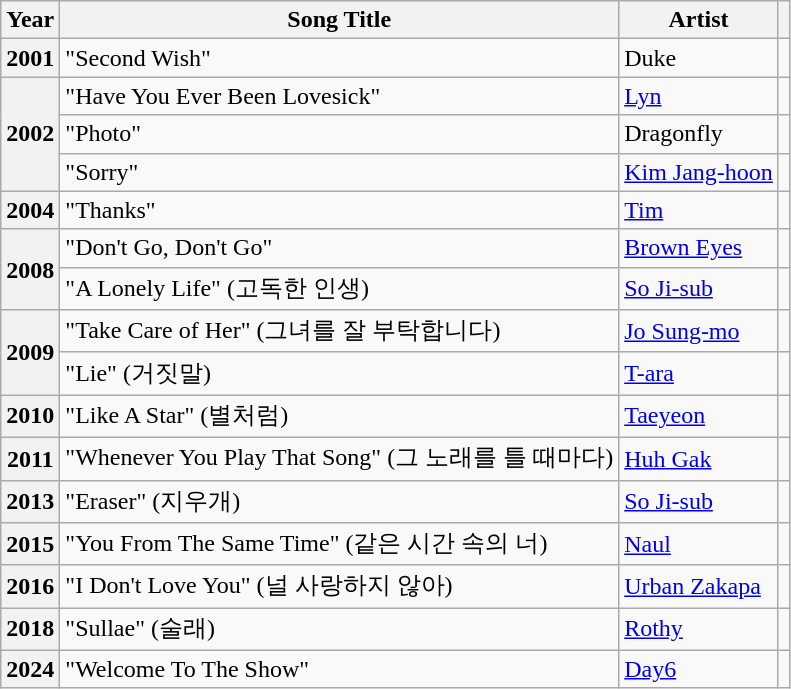<table class="wikitable plainrowheaders sortable">
<tr>
<th scope="col">Year</th>
<th scope="col">Song Title</th>
<th scope="col">Artist</th>
<th scope="col" class="unsortable"></th>
</tr>
<tr>
<th scope="row">2001</th>
<td>"Second Wish"</td>
<td>Duke</td>
<td style="text-align:center"></td>
</tr>
<tr>
<th scope="row" rowspan="3">2002</th>
<td>"Have You Ever Been Lovesick"</td>
<td><a href='#'>Lyn</a></td>
<td style="text-align:center"></td>
</tr>
<tr>
<td>"Photo"</td>
<td>Dragonfly</td>
<td style="text-align:center"></td>
</tr>
<tr>
<td>"Sorry"</td>
<td><a href='#'>Kim Jang-hoon</a></td>
<td style="text-align:center"></td>
</tr>
<tr>
<th scope="row">2004</th>
<td>"Thanks"</td>
<td><a href='#'>Tim</a></td>
<td style="text-align:center"></td>
</tr>
<tr>
<th scope="row" rowspan="2">2008</th>
<td>"Don't Go, Don't Go"</td>
<td><a href='#'>Brown Eyes</a></td>
<td style="text-align:center"></td>
</tr>
<tr>
<td>"A Lonely Life" (고독한 인생)</td>
<td><a href='#'>So Ji-sub</a></td>
<td style="text-align:center"></td>
</tr>
<tr>
<th scope="row" rowspan="2">2009</th>
<td>"Take Care of Her" (그녀를 잘 부탁합니다)</td>
<td><a href='#'>Jo Sung-mo</a></td>
<td style="text-align:center"></td>
</tr>
<tr>
<td>"Lie" (거짓말)</td>
<td><a href='#'>T-ara</a></td>
<td style="text-align:center"></td>
</tr>
<tr>
<th scope="row">2010</th>
<td>"Like A Star" (별처럼) </td>
<td><a href='#'>Taeyeon</a></td>
<td style="text-align:center"></td>
</tr>
<tr>
<th scope="row">2011</th>
<td>"Whenever You Play That Song" (그 노래를 틀 때마다) </td>
<td><a href='#'>Huh Gak</a></td>
<td style="text-align:center"></td>
</tr>
<tr>
<th scope="row">2013</th>
<td>"Eraser" (지우개) </td>
<td><a href='#'>So Ji-sub</a></td>
<td style="text-align:center"></td>
</tr>
<tr>
<th scope="row">2015</th>
<td>"You From The Same Time" (같은 시간 속의 너)</td>
<td><a href='#'>Naul</a></td>
<td style="text-align:center"></td>
</tr>
<tr>
<th scope="row">2016</th>
<td>"I Don't Love You" (널 사랑하지 않아)</td>
<td><a href='#'>Urban Zakapa</a></td>
<td style="text-align:center"></td>
</tr>
<tr>
<th scope="row">2018</th>
<td>"Sullae" (술래)</td>
<td><a href='#'>Rothy</a></td>
<td style="text-align:center"></td>
</tr>
<tr>
<th scope="row">2024</th>
<td>"Welcome To The Show"</td>
<td><a href='#'>Day6</a></td>
<td style="text-align:center"></td>
</tr>
</table>
